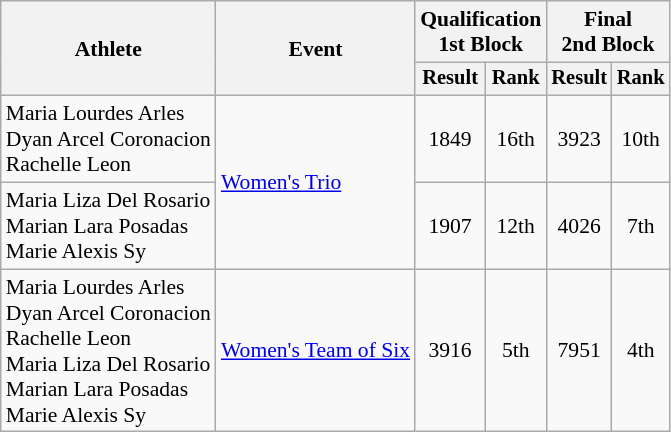<table class="wikitable" style="font-size:90%">
<tr>
<th rowspan=2>Athlete</th>
<th rowspan=2>Event</th>
<th colspan=2>Qualification <br> 1st Block</th>
<th colspan=2>Final <br> 2nd Block</th>
</tr>
<tr style="font-size:95%">
<th>Result</th>
<th>Rank</th>
<th>Result</th>
<th>Rank</th>
</tr>
<tr>
<td>Maria Lourdes Arles <br> Dyan Arcel Coronacion <br> Rachelle Leon</td>
<td rowspan=2><a href='#'>Women's Trio</a></td>
<td align=center>1849</td>
<td align=center>16th</td>
<td align=center>3923</td>
<td align=center>10th</td>
</tr>
<tr>
<td>Maria Liza Del Rosario <br> Marian Lara Posadas <br> Marie Alexis Sy</td>
<td align=center>1907</td>
<td align=center>12th</td>
<td align=center>4026</td>
<td align=center>7th</td>
</tr>
<tr>
<td>Maria Lourdes Arles <br> Dyan Arcel Coronacion <br> Rachelle Leon <br> Maria Liza Del Rosario <br> Marian Lara Posadas <br> Marie Alexis Sy</td>
<td rowspan=1><a href='#'>Women's Team of Six</a></td>
<td align=center>3916</td>
<td align=center>5th</td>
<td align=center>7951</td>
<td align=center>4th</td>
</tr>
</table>
